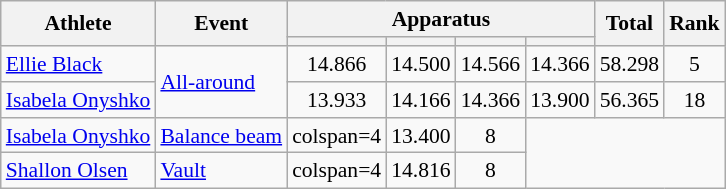<table class="wikitable" style="font-size:90%">
<tr>
<th rowspan=2>Athlete</th>
<th rowspan=2>Event</th>
<th colspan=4>Apparatus</th>
<th rowspan=2>Total</th>
<th rowspan=2>Rank</th>
</tr>
<tr style="font-size:95%">
<th></th>
<th></th>
<th></th>
<th></th>
</tr>
<tr align=center>
<td align=left><a href='#'>Ellie Black</a></td>
<td align=left rowspan="2"><a href='#'>All-around</a></td>
<td>14.866</td>
<td>14.500</td>
<td>14.566</td>
<td>14.366</td>
<td>58.298</td>
<td>5</td>
</tr>
<tr align=center>
<td align=left><a href='#'>Isabela Onyshko</a></td>
<td>13.933</td>
<td>14.166</td>
<td>14.366</td>
<td>13.900</td>
<td>56.365</td>
<td>18</td>
</tr>
<tr align=center>
<td align=left><a href='#'>Isabela Onyshko</a></td>
<td align=left><a href='#'>Balance beam</a></td>
<td>colspan=4 </td>
<td>13.400</td>
<td>8</td>
</tr>
<tr align=center>
<td align=left><a href='#'>Shallon Olsen</a></td>
<td align=left><a href='#'>Vault</a></td>
<td>colspan=4 </td>
<td>14.816</td>
<td>8</td>
</tr>
</table>
